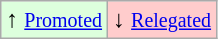<table class="wikitable" align="center">
<tr>
<td style="background:#ddffdd">↑ <small><a href='#'>Promoted</a></small></td>
<td style="background:#ffcccc">↓ <small><a href='#'>Relegated</a></small></td>
</tr>
</table>
